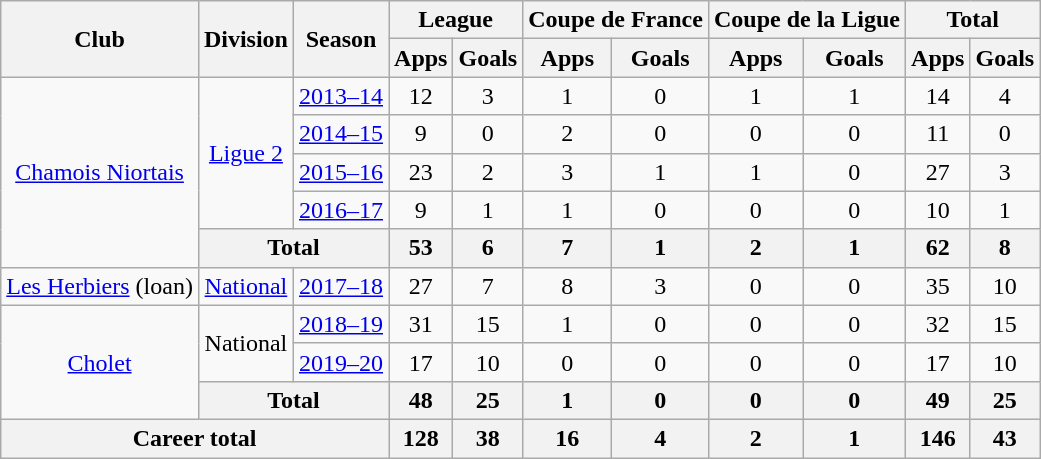<table class="wikitable" style="text-align: center">
<tr>
<th rowspan="2">Club</th>
<th rowspan="2">Division</th>
<th rowspan="2">Season</th>
<th colspan="2">League</th>
<th colspan="2">Coupe de France</th>
<th colspan="2">Coupe de la Ligue</th>
<th colspan="2">Total</th>
</tr>
<tr>
<th>Apps</th>
<th>Goals</th>
<th>Apps</th>
<th>Goals</th>
<th>Apps</th>
<th>Goals</th>
<th>Apps</th>
<th>Goals</th>
</tr>
<tr>
<td rowspan="5"><a href='#'>Chamois Niortais</a></td>
<td rowspan="4"><a href='#'>Ligue 2</a></td>
<td><a href='#'>2013–14</a></td>
<td>12</td>
<td>3</td>
<td>1</td>
<td>0</td>
<td>1</td>
<td>1</td>
<td>14</td>
<td>4</td>
</tr>
<tr>
<td><a href='#'>2014–15</a></td>
<td>9</td>
<td>0</td>
<td>2</td>
<td>0</td>
<td>0</td>
<td>0</td>
<td>11</td>
<td>0</td>
</tr>
<tr>
<td><a href='#'>2015–16</a></td>
<td>23</td>
<td>2</td>
<td>3</td>
<td>1</td>
<td>1</td>
<td>0</td>
<td>27</td>
<td>3</td>
</tr>
<tr>
<td><a href='#'>2016–17</a></td>
<td>9</td>
<td>1</td>
<td>1</td>
<td>0</td>
<td>0</td>
<td>0</td>
<td>10</td>
<td>1</td>
</tr>
<tr>
<th colspan="2">Total</th>
<th>53</th>
<th>6</th>
<th>7</th>
<th>1</th>
<th>2</th>
<th>1</th>
<th>62</th>
<th>8</th>
</tr>
<tr>
<td><a href='#'>Les Herbiers</a> (loan)</td>
<td><a href='#'>National</a></td>
<td><a href='#'>2017–18</a></td>
<td>27</td>
<td>7</td>
<td>8</td>
<td>3</td>
<td>0</td>
<td>0</td>
<td>35</td>
<td>10</td>
</tr>
<tr>
<td rowspan="3"><a href='#'>Cholet</a></td>
<td rowspan="2">National</td>
<td><a href='#'>2018–19</a></td>
<td>31</td>
<td>15</td>
<td>1</td>
<td>0</td>
<td>0</td>
<td>0</td>
<td>32</td>
<td>15</td>
</tr>
<tr>
<td><a href='#'>2019–20</a></td>
<td>17</td>
<td>10</td>
<td>0</td>
<td>0</td>
<td>0</td>
<td>0</td>
<td>17</td>
<td>10</td>
</tr>
<tr>
<th colspan="2">Total</th>
<th>48</th>
<th>25</th>
<th>1</th>
<th>0</th>
<th>0</th>
<th>0</th>
<th>49</th>
<th>25</th>
</tr>
<tr>
<th colspan="3">Career total</th>
<th>128</th>
<th>38</th>
<th>16</th>
<th>4</th>
<th>2</th>
<th>1</th>
<th>146</th>
<th>43</th>
</tr>
</table>
